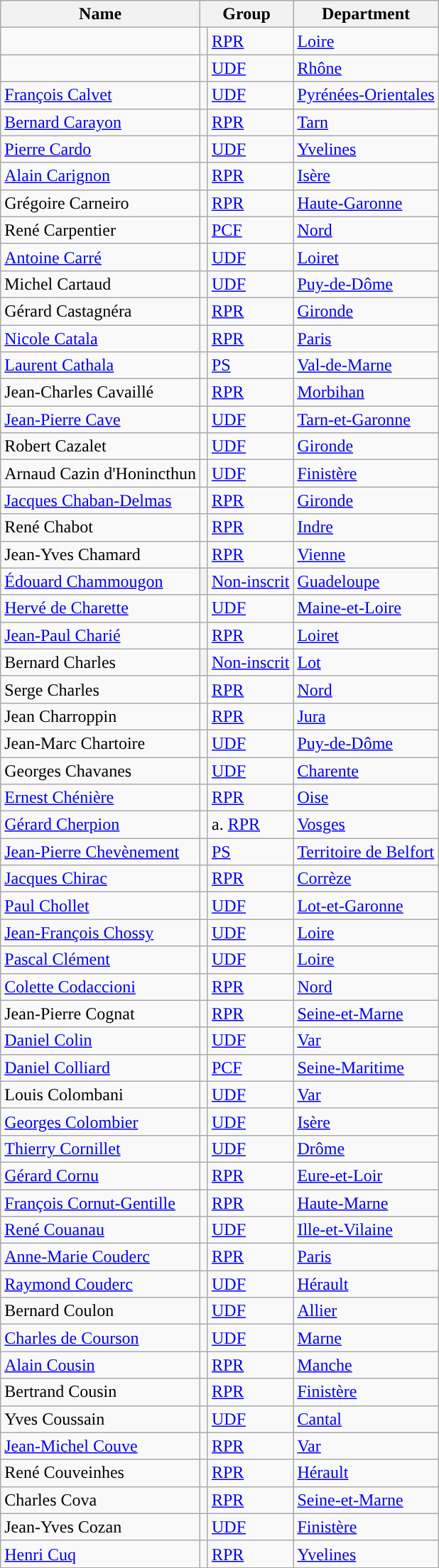<table class="wikitable alternance">
<tr>
<th>Name</th>
<th colspan="2">Group</th>
<th>Department</th>
</tr>
<tr>
<td></td>
<td style="background-color: "></td>
<td><a href='#'>RPR</a></td>
<td><a href='#'>Loire</a></td>
</tr>
<tr>
<td></td>
<td style="background-color: "></td>
<td><a href='#'>UDF</a></td>
<td><a href='#'>Rhône</a></td>
</tr>
<tr>
<td><a href='#'>François Calvet</a></td>
<td style="background-color: "></td>
<td><a href='#'>UDF</a></td>
<td><a href='#'>Pyrénées-Orientales</a></td>
</tr>
<tr>
<td><a href='#'>Bernard Carayon</a></td>
<td style="background-color: "></td>
<td><a href='#'>RPR</a></td>
<td><a href='#'>Tarn</a></td>
</tr>
<tr>
<td><a href='#'>Pierre Cardo</a></td>
<td style="background-color: "></td>
<td><a href='#'>UDF</a></td>
<td><a href='#'>Yvelines</a></td>
</tr>
<tr>
<td><a href='#'>Alain Carignon</a></td>
<td style="background-color: "></td>
<td><a href='#'>RPR</a></td>
<td><a href='#'>Isère</a></td>
</tr>
<tr>
<td>Grégoire Carneiro</td>
<td style="background-color: "></td>
<td><a href='#'>RPR</a></td>
<td><a href='#'>Haute-Garonne</a></td>
</tr>
<tr>
<td>René Carpentier</td>
<td style="background-color: "></td>
<td><a href='#'>PCF</a></td>
<td><a href='#'>Nord</a></td>
</tr>
<tr>
<td><a href='#'>Antoine Carré</a></td>
<td style="background-color: "></td>
<td><a href='#'>UDF</a></td>
<td><a href='#'>Loiret</a></td>
</tr>
<tr>
<td>Michel Cartaud</td>
<td style="background-color: "></td>
<td><a href='#'>UDF</a></td>
<td><a href='#'>Puy-de-Dôme</a></td>
</tr>
<tr>
<td>Gérard Castagnéra</td>
<td style="background-color: "></td>
<td><a href='#'>RPR</a></td>
<td><a href='#'>Gironde</a></td>
</tr>
<tr>
<td><a href='#'>Nicole Catala</a></td>
<td style="background-color: "></td>
<td><a href='#'>RPR</a></td>
<td><a href='#'>Paris</a></td>
</tr>
<tr>
<td><a href='#'>Laurent Cathala</a></td>
<td style="background-color: "></td>
<td><a href='#'>PS</a></td>
<td><a href='#'>Val-de-Marne</a></td>
</tr>
<tr>
<td>Jean-Charles Cavaillé</td>
<td style="background-color: "></td>
<td><a href='#'>RPR</a></td>
<td><a href='#'>Morbihan</a></td>
</tr>
<tr>
<td><a href='#'>Jean-Pierre Cave</a></td>
<td style="background-color: "></td>
<td><a href='#'>UDF</a></td>
<td><a href='#'>Tarn-et-Garonne</a></td>
</tr>
<tr>
<td>Robert Cazalet</td>
<td style="background-color: "></td>
<td><a href='#'>UDF</a></td>
<td><a href='#'>Gironde</a></td>
</tr>
<tr>
<td>Arnaud Cazin d'Honincthun</td>
<td style="background-color: "></td>
<td><a href='#'>UDF</a></td>
<td><a href='#'>Finistère</a></td>
</tr>
<tr>
<td><a href='#'>Jacques Chaban-Delmas</a></td>
<td style="background-color: "></td>
<td><a href='#'>RPR</a></td>
<td><a href='#'>Gironde</a></td>
</tr>
<tr>
<td>René Chabot</td>
<td style="background-color: "></td>
<td><a href='#'>RPR</a></td>
<td><a href='#'>Indre</a></td>
</tr>
<tr>
<td>Jean-Yves Chamard</td>
<td style="background-color: "></td>
<td><a href='#'>RPR</a></td>
<td><a href='#'>Vienne</a></td>
</tr>
<tr>
<td><a href='#'>Édouard Chammougon</a></td>
<th></th>
<td><a href='#'>Non-inscrit</a></td>
<td><a href='#'>Guadeloupe</a></td>
</tr>
<tr>
<td><a href='#'>Hervé de Charette</a></td>
<td style="background-color: "></td>
<td><a href='#'>UDF</a></td>
<td><a href='#'>Maine-et-Loire</a></td>
</tr>
<tr>
<td><a href='#'>Jean-Paul Charié</a></td>
<td style="background-color: "></td>
<td><a href='#'>RPR</a></td>
<td><a href='#'>Loiret</a></td>
</tr>
<tr>
<td>Bernard Charles</td>
<th></th>
<td><a href='#'>Non-inscrit</a></td>
<td><a href='#'>Lot</a></td>
</tr>
<tr>
<td>Serge Charles</td>
<td style="background-color: "></td>
<td><a href='#'>RPR</a></td>
<td><a href='#'>Nord</a></td>
</tr>
<tr>
<td>Jean Charroppin</td>
<td style="background-color: "></td>
<td><a href='#'>RPR</a></td>
<td><a href='#'>Jura</a></td>
</tr>
<tr>
<td>Jean-Marc Chartoire</td>
<td style="background-color: "></td>
<td><a href='#'>UDF</a></td>
<td><a href='#'>Puy-de-Dôme</a></td>
</tr>
<tr>
<td>Georges Chavanes</td>
<td style="background-color: "></td>
<td><a href='#'>UDF</a></td>
<td><a href='#'>Charente</a></td>
</tr>
<tr>
<td><a href='#'>Ernest Chénière</a></td>
<td style="background-color: "></td>
<td><a href='#'>RPR</a></td>
<td><a href='#'>Oise</a></td>
</tr>
<tr>
<td><a href='#'>Gérard Cherpion</a></td>
<td style="background-color: "></td>
<td>a. <a href='#'>RPR</a></td>
<td><a href='#'>Vosges</a></td>
</tr>
<tr>
<td><a href='#'>Jean-Pierre Chevènement</a></td>
<td style="background-color: "></td>
<td><a href='#'>PS</a></td>
<td><a href='#'>Territoire de Belfort</a></td>
</tr>
<tr>
<td><a href='#'>Jacques Chirac</a></td>
<td style="background-color: "></td>
<td><a href='#'>RPR</a></td>
<td><a href='#'>Corrèze</a></td>
</tr>
<tr>
<td><a href='#'>Paul Chollet</a></td>
<td style="background-color: "></td>
<td><a href='#'>UDF</a></td>
<td><a href='#'>Lot-et-Garonne</a></td>
</tr>
<tr>
<td><a href='#'>Jean-François Chossy</a></td>
<td style="background-color: "></td>
<td><a href='#'>UDF</a></td>
<td><a href='#'>Loire</a></td>
</tr>
<tr>
<td><a href='#'>Pascal Clément</a></td>
<td style="background-color: "></td>
<td><a href='#'>UDF</a></td>
<td><a href='#'>Loire</a></td>
</tr>
<tr>
<td><a href='#'>Colette Codaccioni</a></td>
<td style="background-color: "></td>
<td><a href='#'>RPR</a></td>
<td><a href='#'>Nord</a></td>
</tr>
<tr>
<td>Jean-Pierre Cognat</td>
<td style="background-color: "></td>
<td><a href='#'>RPR</a></td>
<td><a href='#'>Seine-et-Marne</a></td>
</tr>
<tr>
<td><a href='#'>Daniel Colin</a></td>
<td style="background-color: "></td>
<td><a href='#'>UDF</a></td>
<td><a href='#'>Var</a></td>
</tr>
<tr>
<td><a href='#'>Daniel Colliard</a></td>
<td style="background-color: "></td>
<td><a href='#'>PCF</a></td>
<td><a href='#'>Seine-Maritime</a></td>
</tr>
<tr>
<td>Louis Colombani</td>
<td style="background-color: "></td>
<td><a href='#'>UDF</a></td>
<td><a href='#'>Var</a></td>
</tr>
<tr>
<td><a href='#'>Georges Colombier</a></td>
<td style="background-color: "></td>
<td><a href='#'>UDF</a></td>
<td><a href='#'>Isère</a></td>
</tr>
<tr>
<td><a href='#'>Thierry Cornillet</a></td>
<td style="background-color: "></td>
<td><a href='#'>UDF</a></td>
<td><a href='#'>Drôme</a></td>
</tr>
<tr>
<td><a href='#'>Gérard Cornu</a></td>
<td style="background-color: "></td>
<td><a href='#'>RPR</a></td>
<td><a href='#'>Eure-et-Loir</a></td>
</tr>
<tr>
<td><a href='#'>François Cornut-Gentille</a></td>
<td style="background-color: "></td>
<td><a href='#'>RPR</a></td>
<td><a href='#'>Haute-Marne</a></td>
</tr>
<tr>
<td><a href='#'>René Couanau</a></td>
<td style="background-color: "></td>
<td><a href='#'>UDF</a></td>
<td><a href='#'>Ille-et-Vilaine</a></td>
</tr>
<tr>
<td><a href='#'>Anne-Marie Couderc</a></td>
<td style="background-color: "></td>
<td><a href='#'>RPR</a></td>
<td><a href='#'>Paris</a></td>
</tr>
<tr>
<td><a href='#'>Raymond Couderc</a></td>
<td style="background-color: "></td>
<td><a href='#'>UDF</a></td>
<td><a href='#'>Hérault</a></td>
</tr>
<tr>
<td>Bernard Coulon</td>
<td style="background-color: "></td>
<td><a href='#'>UDF</a></td>
<td><a href='#'>Allier</a></td>
</tr>
<tr>
<td><a href='#'>Charles de Courson</a></td>
<td style="background-color: "></td>
<td><a href='#'>UDF</a></td>
<td><a href='#'>Marne</a></td>
</tr>
<tr>
<td><a href='#'>Alain Cousin</a></td>
<td style="background-color: "></td>
<td><a href='#'>RPR</a></td>
<td><a href='#'>Manche</a></td>
</tr>
<tr>
<td>Bertrand Cousin</td>
<td style="background-color: "></td>
<td><a href='#'>RPR</a></td>
<td><a href='#'>Finistère</a></td>
</tr>
<tr>
<td>Yves Coussain</td>
<td style="background-color: "></td>
<td><a href='#'>UDF</a></td>
<td><a href='#'>Cantal</a></td>
</tr>
<tr>
<td><a href='#'>Jean-Michel Couve</a></td>
<td style="background-color: "></td>
<td><a href='#'>RPR</a></td>
<td><a href='#'>Var</a></td>
</tr>
<tr>
<td>René Couveinhes</td>
<td style="background-color: "></td>
<td><a href='#'>RPR</a></td>
<td><a href='#'>Hérault</a></td>
</tr>
<tr>
<td>Charles Cova</td>
<td style="background-color: "></td>
<td><a href='#'>RPR</a></td>
<td><a href='#'>Seine-et-Marne</a></td>
</tr>
<tr>
<td>Jean-Yves Cozan</td>
<td style="background-color: "></td>
<td><a href='#'>UDF</a></td>
<td><a href='#'>Finistère</a></td>
</tr>
<tr>
<td><a href='#'>Henri Cuq</a></td>
<td style="background-color: "></td>
<td><a href='#'>RPR</a></td>
<td><a href='#'>Yvelines</a></td>
</tr>
<tr>
</tr>
</table>
